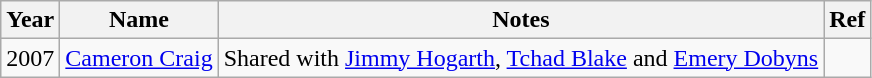<table class="wikitable">
<tr>
<th>Year</th>
<th>Name</th>
<th>Notes</th>
<th>Ref</th>
</tr>
<tr>
<td>2007</td>
<td><a href='#'>Cameron Craig</a></td>
<td>Shared with <a href='#'>Jimmy Hogarth</a>, <a href='#'>Tchad Blake</a> and <a href='#'>Emery Dobyns</a></td>
<td></td>
</tr>
</table>
